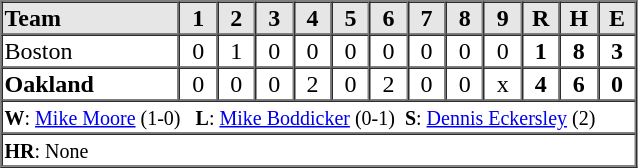<table border=1 cellspacing=0 width=425 style="margin-left:3em;">
<tr style="text-align:center; background-color:#e6e6e6;">
<th align=left width=28%>Team</th>
<th width=6%>1</th>
<th width=6%>2</th>
<th width=6%>3</th>
<th width=6%>4</th>
<th width=6%>5</th>
<th width=6%>6</th>
<th width=6%>7</th>
<th width=6%>8</th>
<th width=6%>9</th>
<th width=6%>R</th>
<th width=6%>H</th>
<th width=6%>E</th>
</tr>
<tr style="text-align:center;">
<td align=left>Boston</td>
<td>0</td>
<td>1</td>
<td>0</td>
<td>0</td>
<td>0</td>
<td>0</td>
<td>0</td>
<td>0</td>
<td>0</td>
<td><strong>1</strong></td>
<td><strong>8</strong></td>
<td><strong>3</strong></td>
</tr>
<tr style="text-align:center;">
<td align=left><strong>Oakland</strong></td>
<td>0</td>
<td>0</td>
<td>0</td>
<td>2</td>
<td>0</td>
<td>2</td>
<td>0</td>
<td>0</td>
<td>x</td>
<td><strong>4</strong></td>
<td><strong>6</strong></td>
<td><strong>0</strong></td>
</tr>
<tr style="text-align:left;">
<td colspan=13><small><strong>W</strong>: <a href='#'>Mike Moore</a> (1-0)   <strong>L</strong>: <a href='#'>Mike Boddicker</a> (0-1)  <strong>S</strong>: <a href='#'>Dennis Eckersley</a> (2)</small></td>
</tr>
<tr style="text-align:left;">
<td colspan=13><small><strong>HR</strong>: None</small></td>
</tr>
</table>
